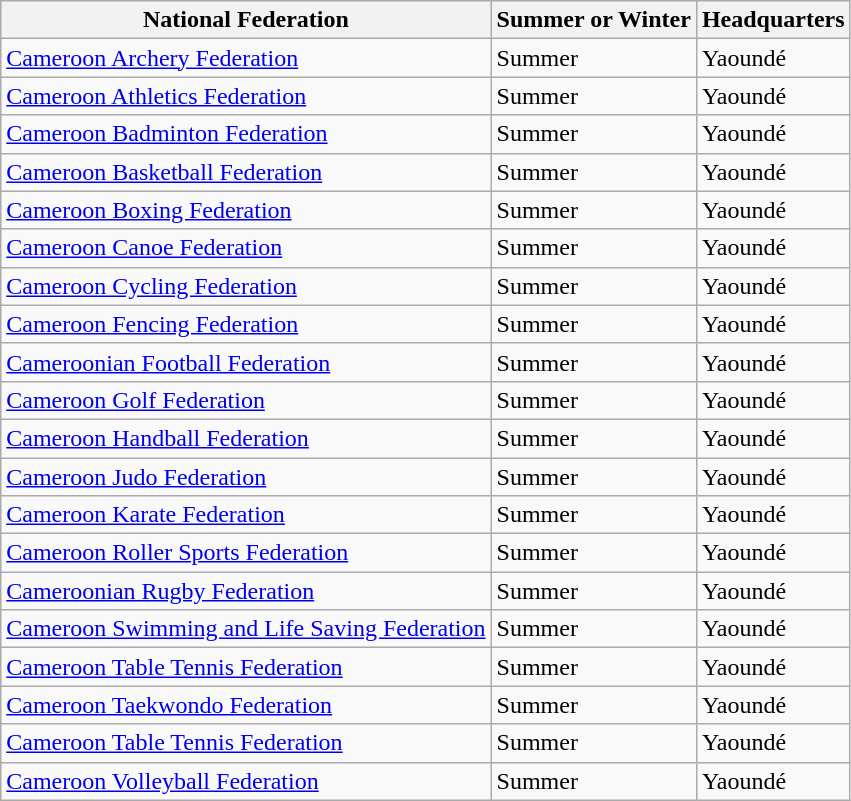<table class="wikitable sortable">
<tr>
<th>National Federation</th>
<th>Summer or Winter</th>
<th>Headquarters</th>
</tr>
<tr>
<td><a href='#'>Cameroon Archery Federation</a></td>
<td>Summer</td>
<td>Yaoundé</td>
</tr>
<tr>
<td><a href='#'>Cameroon Athletics Federation</a></td>
<td>Summer</td>
<td>Yaoundé</td>
</tr>
<tr>
<td><a href='#'>Cameroon Badminton Federation</a></td>
<td>Summer</td>
<td>Yaoundé</td>
</tr>
<tr>
<td><a href='#'>Cameroon Basketball Federation</a></td>
<td>Summer</td>
<td>Yaoundé</td>
</tr>
<tr>
<td><a href='#'>Cameroon Boxing Federation</a></td>
<td>Summer</td>
<td>Yaoundé</td>
</tr>
<tr>
<td><a href='#'>Cameroon Canoe Federation</a></td>
<td>Summer</td>
<td>Yaoundé</td>
</tr>
<tr>
<td><a href='#'>Cameroon Cycling Federation</a></td>
<td>Summer</td>
<td>Yaoundé</td>
</tr>
<tr>
<td><a href='#'>Cameroon Fencing Federation</a></td>
<td>Summer</td>
<td>Yaoundé</td>
</tr>
<tr>
<td><a href='#'>Cameroonian Football Federation</a></td>
<td>Summer</td>
<td>Yaoundé</td>
</tr>
<tr>
<td><a href='#'>Cameroon Golf Federation</a></td>
<td>Summer</td>
<td>Yaoundé</td>
</tr>
<tr>
<td><a href='#'>Cameroon Handball Federation</a></td>
<td>Summer</td>
<td>Yaoundé</td>
</tr>
<tr>
<td><a href='#'>Cameroon Judo Federation</a></td>
<td>Summer</td>
<td>Yaoundé</td>
</tr>
<tr>
<td><a href='#'>Cameroon Karate Federation</a></td>
<td>Summer</td>
<td>Yaoundé</td>
</tr>
<tr>
<td><a href='#'>Cameroon Roller Sports Federation</a></td>
<td>Summer</td>
<td>Yaoundé</td>
</tr>
<tr>
<td><a href='#'>Cameroonian Rugby Federation</a></td>
<td>Summer</td>
<td>Yaoundé</td>
</tr>
<tr>
<td><a href='#'>Cameroon Swimming and Life Saving Federation</a></td>
<td>Summer</td>
<td>Yaoundé</td>
</tr>
<tr>
<td><a href='#'>Cameroon Table Tennis Federation</a></td>
<td>Summer</td>
<td>Yaoundé</td>
</tr>
<tr>
<td><a href='#'>Cameroon Taekwondo Federation</a></td>
<td>Summer</td>
<td>Yaoundé</td>
</tr>
<tr>
<td><a href='#'>Cameroon Table Tennis Federation</a></td>
<td>Summer</td>
<td>Yaoundé</td>
</tr>
<tr>
<td><a href='#'>Cameroon Volleyball Federation</a></td>
<td>Summer</td>
<td>Yaoundé</td>
</tr>
</table>
